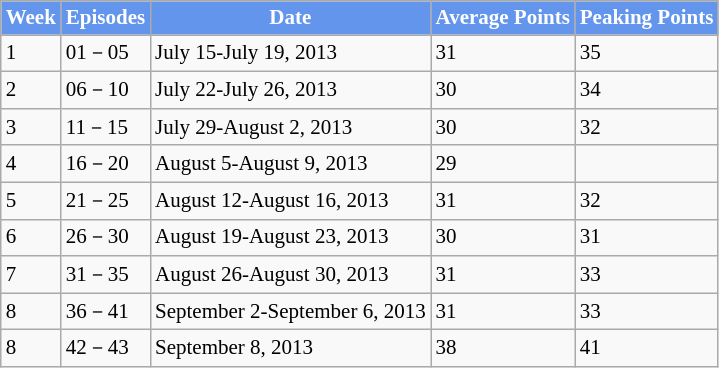<table class="wikitable" style="font-size:14px;">
<tr style="background:cornflowerblue; color:white" align="center">
<td><strong>Week</strong></td>
<td><strong>Episodes</strong></td>
<td><strong>Date</strong></td>
<td><strong>Average Points</strong></td>
<td><strong>Peaking Points</strong></td>
</tr>
<tr>
<td>1</td>
<td>01－05</td>
<td>July 15-July 19, 2013</td>
<td>31</td>
<td>35</td>
</tr>
<tr>
<td>2</td>
<td>06－10</td>
<td>July 22-July 26, 2013</td>
<td>30</td>
<td>34</td>
</tr>
<tr>
<td>3</td>
<td>11－15</td>
<td>July 29-August 2, 2013</td>
<td>30</td>
<td>32</td>
</tr>
<tr>
<td>4</td>
<td>16－20</td>
<td>August 5-August 9, 2013</td>
<td>29</td>
<td></td>
</tr>
<tr>
<td>5</td>
<td>21－25</td>
<td>August 12-August 16, 2013</td>
<td>31</td>
<td>32</td>
</tr>
<tr>
<td>6</td>
<td>26－30</td>
<td>August 19-August 23, 2013</td>
<td>30</td>
<td>31</td>
</tr>
<tr>
<td>7</td>
<td>31－35</td>
<td>August 26-August 30, 2013</td>
<td>31</td>
<td>33</td>
</tr>
<tr>
<td>8</td>
<td>36－41</td>
<td>September 2-September 6, 2013</td>
<td>31</td>
<td>33</td>
</tr>
<tr>
<td>8</td>
<td>42－43</td>
<td>September 8, 2013</td>
<td>38</td>
<td>41</td>
</tr>
</table>
